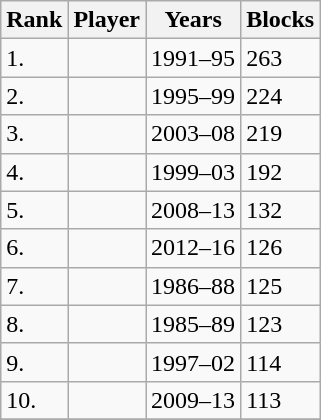<table class="wikitable sortable">
<tr>
<th>Rank</th>
<th>Player</th>
<th>Years</th>
<th>Blocks</th>
</tr>
<tr>
<td>1.</td>
<td></td>
<td>1991–95</td>
<td>263</td>
</tr>
<tr>
<td>2.</td>
<td></td>
<td>1995–99</td>
<td>224</td>
</tr>
<tr>
<td>3.</td>
<td></td>
<td>2003–08</td>
<td>219</td>
</tr>
<tr>
<td>4.</td>
<td></td>
<td>1999–03</td>
<td>192</td>
</tr>
<tr>
<td>5.</td>
<td></td>
<td>2008–13</td>
<td>132</td>
</tr>
<tr>
<td>6.</td>
<td></td>
<td>2012–16</td>
<td>126</td>
</tr>
<tr>
<td>7.</td>
<td></td>
<td>1986–88</td>
<td>125</td>
</tr>
<tr>
<td>8.</td>
<td></td>
<td>1985–89</td>
<td>123</td>
</tr>
<tr>
<td>9.</td>
<td></td>
<td>1997–02</td>
<td>114</td>
</tr>
<tr>
<td>10.</td>
<td></td>
<td>2009–13</td>
<td>113</td>
</tr>
<tr>
</tr>
</table>
